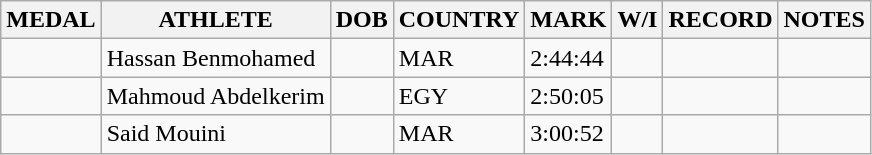<table class="wikitable">
<tr>
<th>MEDAL</th>
<th>ATHLETE</th>
<th>DOB</th>
<th>COUNTRY</th>
<th>MARK</th>
<th>W/I</th>
<th>RECORD</th>
<th>NOTES</th>
</tr>
<tr>
<td></td>
<td>Hassan Benmohamed</td>
<td></td>
<td>MAR</td>
<td>2:44:44</td>
<td></td>
<td></td>
<td></td>
</tr>
<tr>
<td></td>
<td>Mahmoud Abdelkerim</td>
<td></td>
<td>EGY</td>
<td>2:50:05</td>
<td></td>
<td></td>
<td></td>
</tr>
<tr>
<td></td>
<td>Said Mouini</td>
<td></td>
<td>MAR</td>
<td>3:00:52</td>
<td></td>
<td></td>
<td></td>
</tr>
</table>
